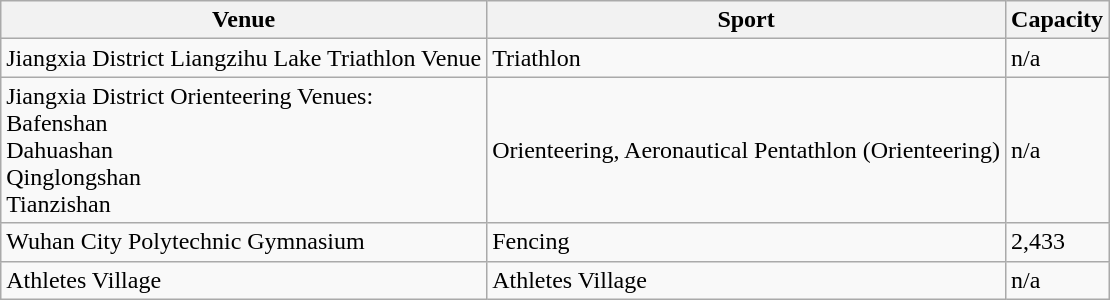<table class=wikitable>
<tr>
<th>Venue</th>
<th>Sport</th>
<th>Capacity</th>
</tr>
<tr>
<td>Jiangxia District Liangzihu Lake Triathlon Venue</td>
<td>Triathlon</td>
<td>n/a</td>
</tr>
<tr>
<td>Jiangxia District Orienteering Venues:<br>Bafenshan<br>Dahuashan<br>Qinglongshan<br>Tianzishan</td>
<td>Orienteering, Aeronautical Pentathlon (Orienteering)</td>
<td>n/a</td>
</tr>
<tr>
<td>Wuhan City Polytechnic Gymnasium</td>
<td>Fencing</td>
<td>2,433</td>
</tr>
<tr>
<td>Athletes Village</td>
<td>Athletes Village</td>
<td>n/a</td>
</tr>
</table>
